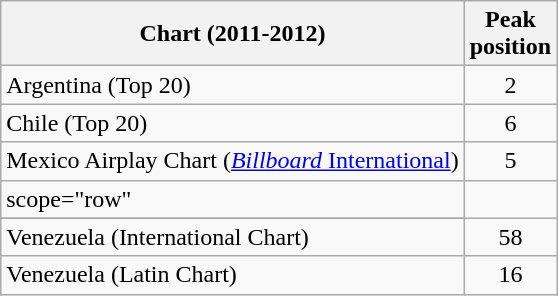<table class="wikitable sortable">
<tr>
<th>Chart (2011-2012)</th>
<th>Peak<br>position</th>
</tr>
<tr>
<td>Argentina (Top 20)</td>
<td align="center">2</td>
</tr>
<tr>
<td>Chile (Top 20)</td>
<td align="center">6</td>
</tr>
<tr>
<td>Mexico Airplay Chart (<a href='#'><em>Billboard</em> International</a>)</td>
<td align="center">5</td>
</tr>
<tr>
<td>scope="row" </td>
</tr>
<tr>
</tr>
<tr>
</tr>
<tr>
</tr>
<tr>
</tr>
<tr>
</tr>
<tr>
</tr>
<tr>
<td>Venezuela (International Chart)</td>
<td align="center">58</td>
</tr>
<tr>
<td>Venezuela (Latin Chart)</td>
<td align="center">16</td>
</tr>
</table>
